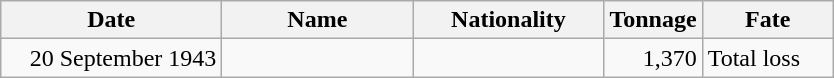<table class="wikitable sortable">
<tr>
<th width="140px">Date</th>
<th width="120px">Name</th>
<th width="120px">Nationality</th>
<th width="25px">Tonnage</th>
<th width="80px">Fate</th>
</tr>
<tr>
<td align="right">20 September 1943</td>
<td align="left"></td>
<td align="left"></td>
<td align="right">1,370</td>
<td align="left">Total loss</td>
</tr>
</table>
